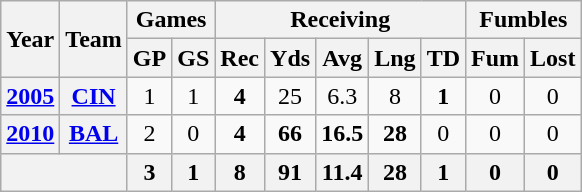<table class="wikitable" style="text-align:center;">
<tr>
<th rowspan="2">Year</th>
<th rowspan="2">Team</th>
<th colspan="2">Games</th>
<th colspan="5">Receiving</th>
<th colspan="2">Fumbles</th>
</tr>
<tr>
<th>GP</th>
<th>GS</th>
<th>Rec</th>
<th>Yds</th>
<th>Avg</th>
<th>Lng</th>
<th>TD</th>
<th>Fum</th>
<th>Lost</th>
</tr>
<tr>
<th><a href='#'>2005</a></th>
<th><a href='#'>CIN</a></th>
<td>1</td>
<td>1</td>
<td><strong>4</strong></td>
<td>25</td>
<td>6.3</td>
<td>8</td>
<td><strong>1</strong></td>
<td>0</td>
<td>0</td>
</tr>
<tr>
<th><a href='#'>2010</a></th>
<th><a href='#'>BAL</a></th>
<td>2</td>
<td>0</td>
<td><strong>4</strong></td>
<td><strong>66</strong></td>
<td><strong>16.5</strong></td>
<td><strong>28</strong></td>
<td>0</td>
<td>0</td>
<td>0</td>
</tr>
<tr>
<th colspan="2"></th>
<th>3</th>
<th>1</th>
<th>8</th>
<th>91</th>
<th>11.4</th>
<th>28</th>
<th>1</th>
<th>0</th>
<th>0</th>
</tr>
</table>
